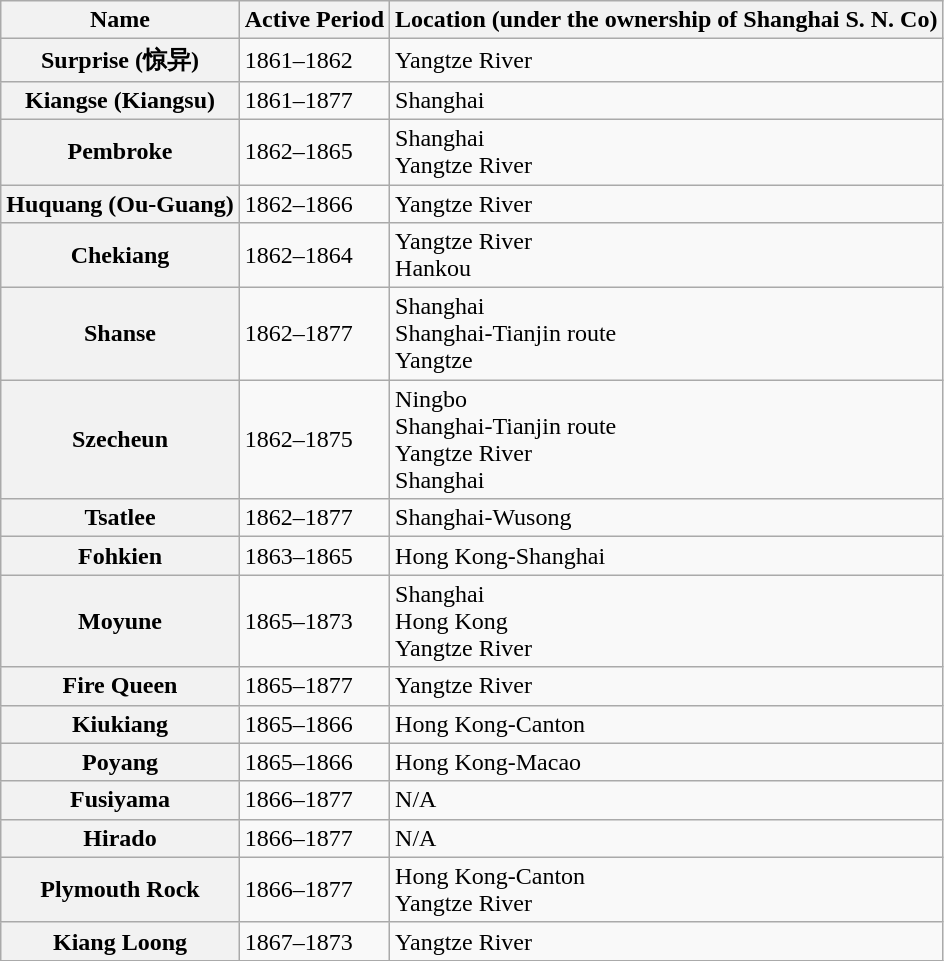<table class="wikitable mw-collapsible">
<tr>
<th>Name</th>
<th>Active Period</th>
<th>Location (under the ownership of Shanghai S. N. Co)</th>
</tr>
<tr>
<th>Surprise (惊异)</th>
<td>1861–1862</td>
<td>Yangtze River</td>
</tr>
<tr>
<th>Kiangse (Kiangsu)</th>
<td>1861–1877</td>
<td>Shanghai</td>
</tr>
<tr>
<th>Pembroke</th>
<td>1862–1865</td>
<td>Shanghai<br>Yangtze River</td>
</tr>
<tr>
<th>Huquang (Ou-Guang)</th>
<td>1862–1866</td>
<td>Yangtze River</td>
</tr>
<tr>
<th>Chekiang</th>
<td>1862–1864</td>
<td>Yangtze River<br>Hankou</td>
</tr>
<tr>
<th>Shanse</th>
<td>1862–1877</td>
<td>Shanghai<br>Shanghai-Tianjin route<br>Yangtze</td>
</tr>
<tr>
<th>Szecheun</th>
<td>1862–1875</td>
<td>Ningbo<br>Shanghai-Tianjin route<br>Yangtze River<br>Shanghai</td>
</tr>
<tr>
<th>Tsatlee</th>
<td>1862–1877</td>
<td>Shanghai-Wusong</td>
</tr>
<tr>
<th>Fohkien</th>
<td>1863–1865</td>
<td>Hong Kong-Shanghai</td>
</tr>
<tr>
<th>Moyune</th>
<td>1865–1873</td>
<td>Shanghai<br>Hong Kong<br>Yangtze River</td>
</tr>
<tr>
<th>Fire Queen</th>
<td>1865–1877</td>
<td>Yangtze River</td>
</tr>
<tr>
<th>Kiukiang</th>
<td>1865–1866</td>
<td>Hong Kong-Canton</td>
</tr>
<tr>
<th>Poyang</th>
<td>1865–1866</td>
<td>Hong Kong-Macao</td>
</tr>
<tr>
<th>Fusiyama</th>
<td>1866–1877</td>
<td>N/A</td>
</tr>
<tr>
<th>Hirado</th>
<td>1866–1877</td>
<td>N/A</td>
</tr>
<tr>
<th>Plymouth Rock</th>
<td>1866–1877</td>
<td>Hong Kong-Canton<br>Yangtze River</td>
</tr>
<tr>
<th>Kiang Loong</th>
<td>1867–1873</td>
<td>Yangtze River</td>
</tr>
</table>
